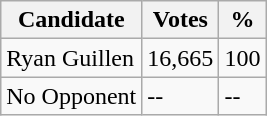<table class="wikitable">
<tr>
<th>Candidate</th>
<th>Votes</th>
<th>%</th>
</tr>
<tr>
<td>Ryan Guillen</td>
<td>16,665</td>
<td>100</td>
</tr>
<tr>
<td>No Opponent</td>
<td>--</td>
<td>--</td>
</tr>
</table>
